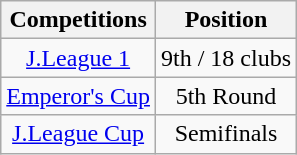<table class="wikitable" style="text-align:center;">
<tr>
<th>Competitions</th>
<th>Position</th>
</tr>
<tr>
<td><a href='#'>J.League 1</a></td>
<td>9th / 18 clubs</td>
</tr>
<tr>
<td><a href='#'>Emperor's Cup</a></td>
<td>5th Round</td>
</tr>
<tr>
<td><a href='#'>J.League Cup</a></td>
<td>Semifinals</td>
</tr>
</table>
